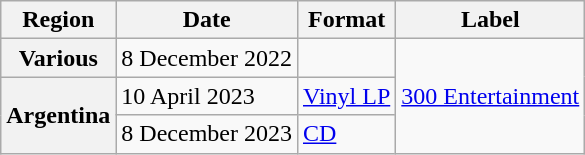<table class="wikitable plainrowheaders">
<tr>
<th scope="col">Region</th>
<th scope="col">Date</th>
<th scope="col">Format</th>
<th scope="col">Label</th>
</tr>
<tr>
<th rowspan="1" scope="row">Various</th>
<td>8 December 2022</td>
<td></td>
<td rowspan="3"><a href='#'>300 Entertainment</a></td>
</tr>
<tr>
<th rowspan="3" scope="row">Argentina</th>
<td>10 April 2023</td>
<td><a href='#'>Vinyl LP</a></td>
</tr>
<tr>
<td>8 December 2023</td>
<td><a href='#'>CD</a></td>
</tr>
</table>
